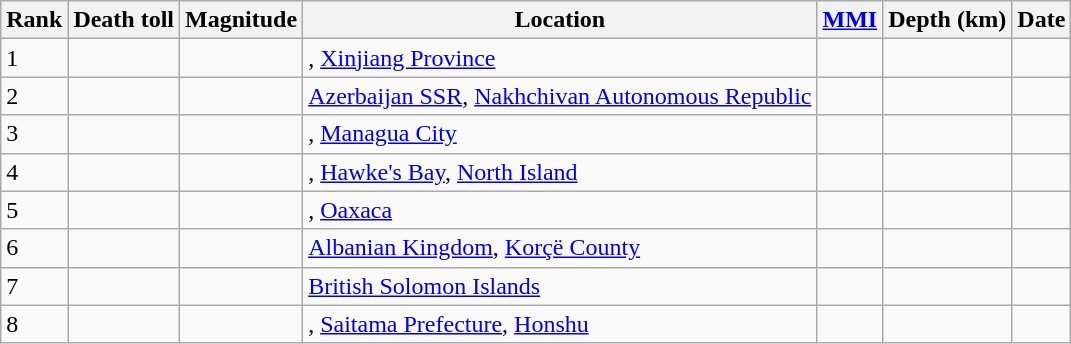<table class="sortable wikitable" style="font-size:100%;">
<tr>
<th>Rank</th>
<th>Death toll</th>
<th>Magnitude</th>
<th>Location</th>
<th><a href='#'>MMI</a></th>
<th>Depth (km)</th>
<th>Date</th>
</tr>
<tr>
<td>1</td>
<td></td>
<td></td>
<td>, <a href='#'>Xinjiang Province</a></td>
<td></td>
<td></td>
<td></td>
</tr>
<tr>
<td>2</td>
<td></td>
<td></td>
<td> <a href='#'>Azerbaijan SSR</a>, <a href='#'>Nakhchivan Autonomous Republic</a></td>
<td></td>
<td></td>
<td></td>
</tr>
<tr>
<td>3</td>
<td></td>
<td></td>
<td>, <a href='#'>Managua City</a></td>
<td></td>
<td></td>
<td></td>
</tr>
<tr>
<td>4</td>
<td></td>
<td></td>
<td>, <a href='#'>Hawke's Bay</a>, <a href='#'>North Island</a></td>
<td></td>
<td></td>
<td></td>
</tr>
<tr>
<td>5</td>
<td></td>
<td></td>
<td>, <a href='#'>Oaxaca</a></td>
<td></td>
<td></td>
<td></td>
</tr>
<tr>
<td>6</td>
<td></td>
<td></td>
<td> <a href='#'>Albanian Kingdom</a>, <a href='#'>Korçë County</a></td>
<td></td>
<td></td>
<td></td>
</tr>
<tr>
<td>7</td>
<td></td>
<td></td>
<td> <a href='#'>British Solomon Islands</a></td>
<td></td>
<td></td>
<td></td>
</tr>
<tr>
<td>8</td>
<td></td>
<td></td>
<td>, <a href='#'>Saitama Prefecture</a>, <a href='#'>Honshu</a></td>
<td></td>
<td></td>
<td></td>
</tr>
</table>
